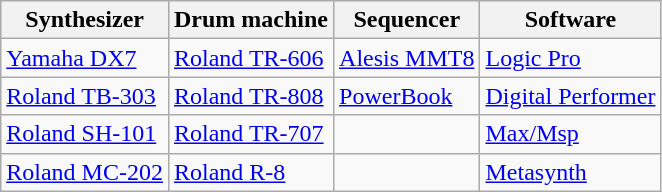<table class="wikitable">
<tr>
<th>Synthesizer</th>
<th>Drum machine</th>
<th>Sequencer</th>
<th>Software</th>
</tr>
<tr>
<td><a href='#'>Yamaha DX7</a></td>
<td><a href='#'>Roland TR-606</a></td>
<td><a href='#'>Alesis MMT8</a></td>
<td><a href='#'>Logic Pro</a></td>
</tr>
<tr>
<td><a href='#'>Roland TB-303</a></td>
<td><a href='#'>Roland TR-808</a></td>
<td><a href='#'>PowerBook</a></td>
<td><a href='#'>Digital Performer</a></td>
</tr>
<tr>
<td><a href='#'>Roland SH-101</a></td>
<td><a href='#'>Roland TR-707</a></td>
<td></td>
<td><a href='#'>Max/Msp</a></td>
</tr>
<tr>
<td><a href='#'>Roland MC-202</a></td>
<td><a href='#'>Roland R-8</a></td>
<td></td>
<td><a href='#'>Metasynth</a></td>
</tr>
</table>
